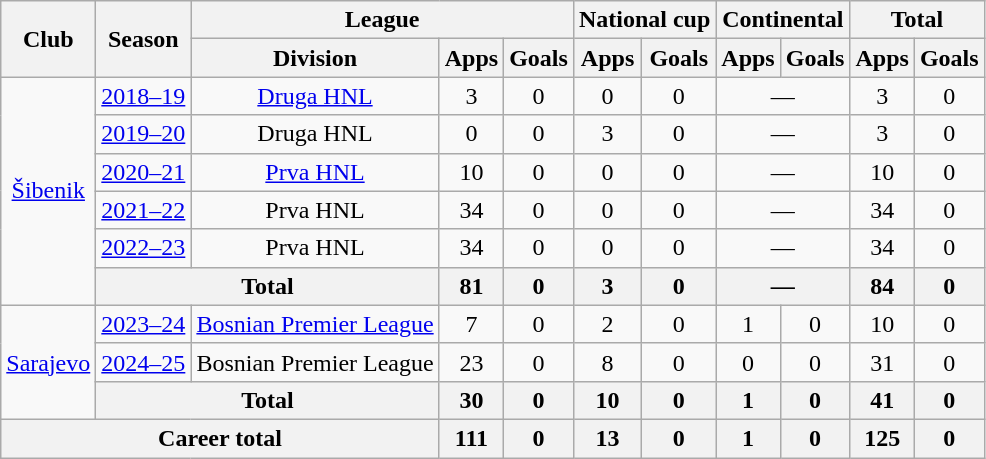<table class="wikitable" style="text-align:center">
<tr>
<th rowspan=2>Club</th>
<th rowspan=2>Season</th>
<th colspan=3>League</th>
<th colspan=2>National cup</th>
<th colspan=2>Continental</th>
<th colspan=2>Total</th>
</tr>
<tr>
<th>Division</th>
<th>Apps</th>
<th>Goals</th>
<th>Apps</th>
<th>Goals</th>
<th>Apps</th>
<th>Goals</th>
<th>Apps</th>
<th>Goals</th>
</tr>
<tr>
<td rowspan=6><a href='#'>Šibenik</a></td>
<td><a href='#'>2018–19</a></td>
<td><a href='#'>Druga HNL</a></td>
<td>3</td>
<td>0</td>
<td>0</td>
<td>0</td>
<td colspan=2>—</td>
<td>3</td>
<td>0</td>
</tr>
<tr>
<td><a href='#'>2019–20</a></td>
<td>Druga HNL</td>
<td>0</td>
<td>0</td>
<td>3</td>
<td>0</td>
<td colspan=2>—</td>
<td>3</td>
<td>0</td>
</tr>
<tr>
<td><a href='#'>2020–21</a></td>
<td><a href='#'>Prva HNL</a></td>
<td>10</td>
<td>0</td>
<td>0</td>
<td>0</td>
<td colspan=2>—</td>
<td>10</td>
<td>0</td>
</tr>
<tr>
<td><a href='#'>2021–22</a></td>
<td>Prva HNL</td>
<td>34</td>
<td>0</td>
<td>0</td>
<td>0</td>
<td colspan=2>—</td>
<td>34</td>
<td>0</td>
</tr>
<tr>
<td><a href='#'>2022–23</a></td>
<td>Prva HNL</td>
<td>34</td>
<td>0</td>
<td>0</td>
<td>0</td>
<td colspan=2>—</td>
<td>34</td>
<td>0</td>
</tr>
<tr>
<th colspan=2>Total</th>
<th>81</th>
<th>0</th>
<th>3</th>
<th>0</th>
<th colspan=2>—</th>
<th>84</th>
<th>0</th>
</tr>
<tr>
<td rowspan=3><a href='#'>Sarajevo</a></td>
<td><a href='#'>2023–24</a></td>
<td><a href='#'>Bosnian Premier League</a></td>
<td>7</td>
<td>0</td>
<td>2</td>
<td>0</td>
<td>1</td>
<td>0</td>
<td>10</td>
<td>0</td>
</tr>
<tr>
<td><a href='#'>2024–25</a></td>
<td>Bosnian Premier League</td>
<td>23</td>
<td>0</td>
<td>8</td>
<td>0</td>
<td>0</td>
<td>0</td>
<td>31</td>
<td>0</td>
</tr>
<tr>
<th colspan=2>Total</th>
<th>30</th>
<th>0</th>
<th>10</th>
<th>0</th>
<th>1</th>
<th>0</th>
<th>41</th>
<th>0</th>
</tr>
<tr>
<th colspan=3>Career total</th>
<th>111</th>
<th>0</th>
<th>13</th>
<th>0</th>
<th>1</th>
<th>0</th>
<th>125</th>
<th>0</th>
</tr>
</table>
